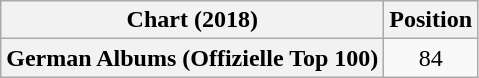<table class="wikitable plainrowheaders" style="text-align:center">
<tr>
<th scope="col">Chart (2018)</th>
<th scope="col">Position</th>
</tr>
<tr>
<th scope="row">German Albums (Offizielle Top 100)</th>
<td>84</td>
</tr>
</table>
